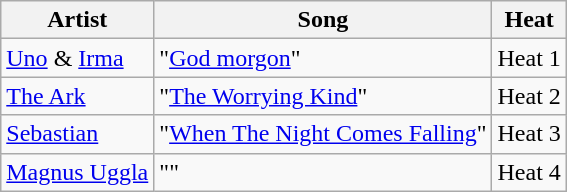<table class="wikitable">
<tr>
<th>Artist</th>
<th>Song</th>
<th>Heat</th>
</tr>
<tr>
<td><a href='#'>Uno</a> & <a href='#'>Irma</a></td>
<td>"<a href='#'><span>God morgon</span></a>"</td>
<td>Heat 1</td>
</tr>
<tr>
<td><a href='#'>The Ark</a></td>
<td>"<a href='#'>The Worrying Kind</a>"</td>
<td>Heat 2</td>
</tr>
<tr>
<td><a href='#'>Sebastian</a></td>
<td>"<a href='#'>When The Night Comes Falling</a>"</td>
<td>Heat 3</td>
</tr>
<tr>
<td><a href='#'>Magnus Uggla</a></td>
<td>""</td>
<td>Heat 4</td>
</tr>
</table>
